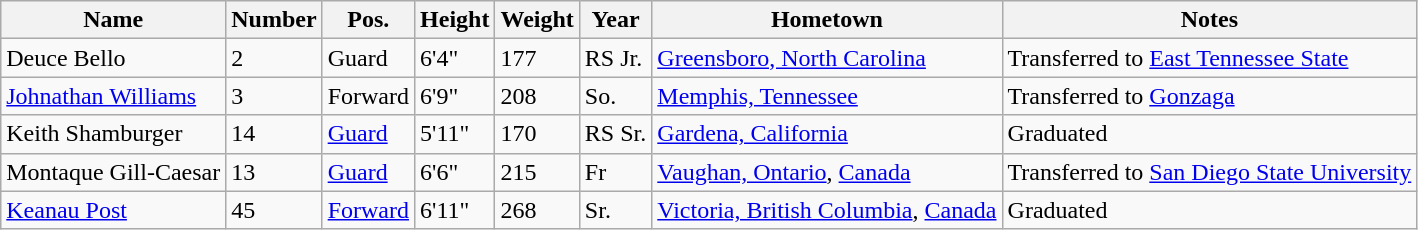<table class="wikitable sortable">
<tr>
<th>Name</th>
<th>Number</th>
<th>Pos.</th>
<th>Height</th>
<th>Weight</th>
<th>Year</th>
<th>Hometown</th>
<th class="unsortable">Notes</th>
</tr>
<tr>
<td>Deuce Bello</td>
<td>2</td>
<td>Guard</td>
<td>6'4"</td>
<td>177</td>
<td>RS Jr.</td>
<td><a href='#'>Greensboro, North Carolina</a></td>
<td>Transferred to <a href='#'>East Tennessee State</a></td>
</tr>
<tr>
<td><a href='#'>Johnathan Williams</a></td>
<td>3</td>
<td>Forward</td>
<td>6'9"</td>
<td>208</td>
<td>So.</td>
<td><a href='#'>Memphis, Tennessee</a></td>
<td>Transferred to <a href='#'>Gonzaga</a></td>
</tr>
<tr>
<td>Keith Shamburger</td>
<td>14</td>
<td><a href='#'>Guard</a></td>
<td>5'11"</td>
<td>170</td>
<td>RS Sr.</td>
<td><a href='#'>Gardena, California</a></td>
<td>Graduated</td>
</tr>
<tr>
<td>Montaque Gill-Caesar</td>
<td>13</td>
<td><a href='#'>Guard</a></td>
<td>6'6"</td>
<td>215</td>
<td>Fr</td>
<td><a href='#'>Vaughan, Ontario</a>, <a href='#'>Canada</a></td>
<td>Transferred to <a href='#'>San Diego State University</a></td>
</tr>
<tr>
<td><a href='#'>Keanau Post</a></td>
<td>45</td>
<td><a href='#'>Forward</a></td>
<td>6'11"</td>
<td>268</td>
<td>Sr.</td>
<td><a href='#'>Victoria, British Columbia</a>, <a href='#'>Canada</a></td>
<td>Graduated</td>
</tr>
</table>
